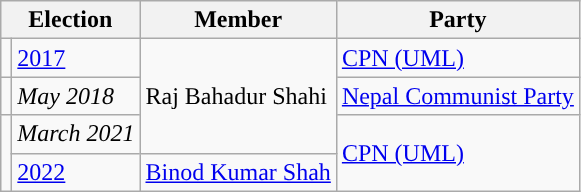<table class="wikitable">
<tr>
<th colspan="2">Election</th>
<th>Member</th>
<th>Party</th>
</tr>
<tr>
<td style="color:inherit;background:"></td>
<td><a href='#'>2017</a></td>
<td rowspan="3">Raj Bahadur Shahi</td>
<td><a href='#'>CPN (UML)</a></td>
</tr>
<tr>
<td style="color:inherit;background:"></td>
<td><em>May 2018</em></td>
<td><a href='#'>Nepal Communist Party</a></td>
</tr>
<tr>
<td rowspan="2" style="color:inherit;background:"></td>
<td><em>March 2021</em></td>
<td rowspan="2"><a href='#'>CPN (UML)</a></td>
</tr>
<tr>
<td><a href='#'>2022</a></td>
<td><a href='#'>Binod Kumar Shah</a></td>
</tr>
</table>
